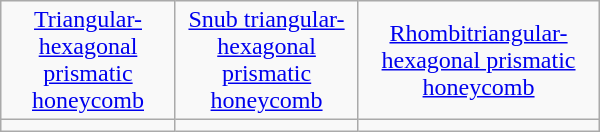<table class=wikitable width=400>
<tr align=center>
<td><a href='#'>Triangular-hexagonal prismatic honeycomb</a><br></td>
<td><a href='#'>Snub triangular-hexagonal prismatic honeycomb</a><br></td>
<td><a href='#'>Rhombitriangular-hexagonal prismatic honeycomb</a><br></td>
</tr>
<tr align=center>
<td></td>
<td></td>
<td></td>
</tr>
</table>
